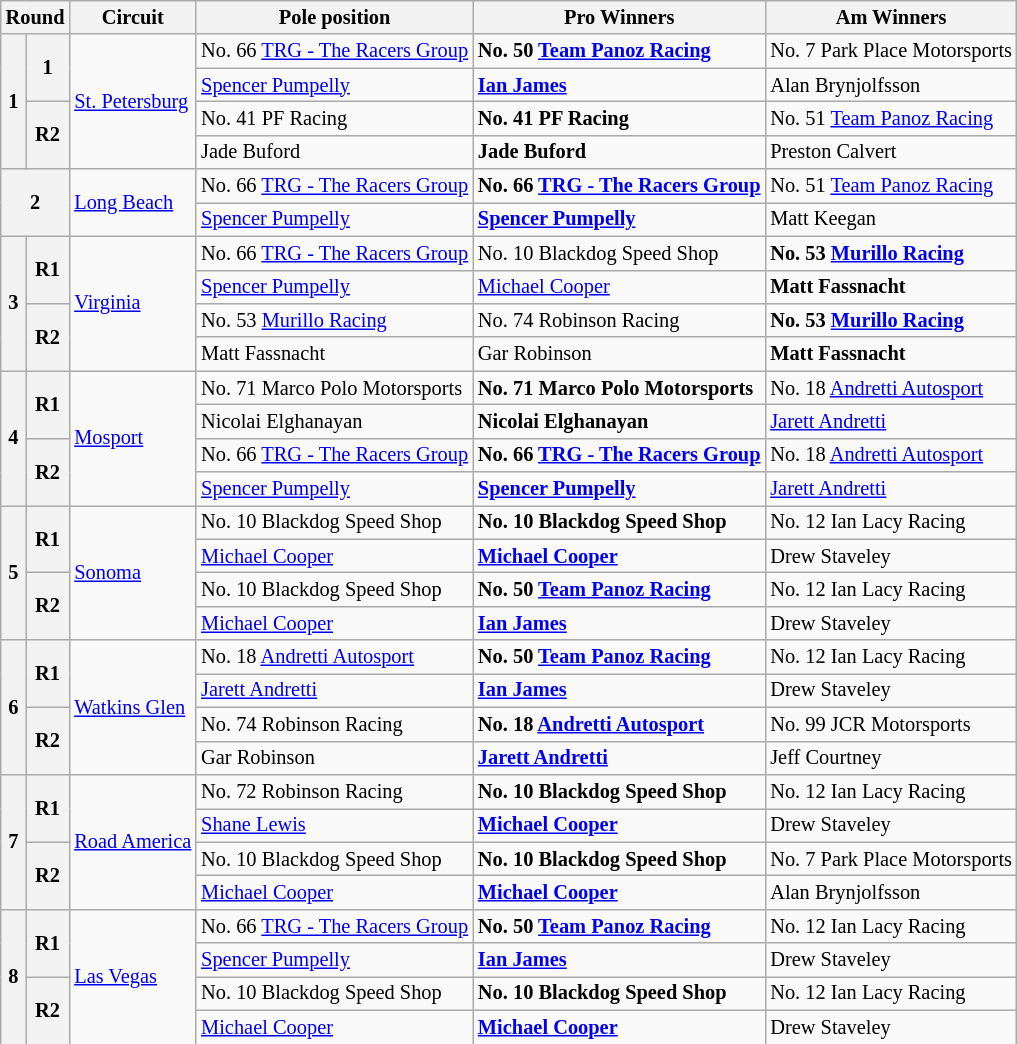<table class="wikitable" style="font-size: 85%;">
<tr>
<th colspan=2>Round</th>
<th>Circuit</th>
<th>Pole position</th>
<th>Pro Winners</th>
<th>Am Winners</th>
</tr>
<tr>
<th rowspan=4>1</th>
<th rowspan=2>1</th>
<td rowspan=4> <a href='#'>St. Petersburg</a></td>
<td> No. 66 <a href='#'>TRG - The Racers Group</a></td>
<td><strong> No. 50 <a href='#'>Team Panoz Racing</a></strong></td>
<td> No. 7 Park Place Motorsports</td>
</tr>
<tr>
<td> <a href='#'>Spencer Pumpelly</a></td>
<td><strong> <a href='#'>Ian James</a></strong></td>
<td> Alan Brynjolfsson</td>
</tr>
<tr>
<th rowspan=2>R2</th>
<td> No. 41 PF Racing</td>
<td><strong> No. 41 PF Racing</strong></td>
<td> No. 51 <a href='#'>Team Panoz Racing</a></td>
</tr>
<tr>
<td> Jade Buford</td>
<td><strong> Jade Buford</strong></td>
<td> Preston Calvert</td>
</tr>
<tr>
<th colspan=2 rowspan=2>2</th>
<td rowspan=2> <a href='#'>Long Beach</a></td>
<td> No. 66 <a href='#'>TRG - The Racers Group</a></td>
<td><strong> No. 66 <a href='#'>TRG - The Racers Group</a></strong></td>
<td> No. 51 <a href='#'>Team Panoz Racing</a></td>
</tr>
<tr>
<td> <a href='#'>Spencer Pumpelly</a></td>
<td><strong> <a href='#'>Spencer Pumpelly</a></strong></td>
<td> Matt Keegan</td>
</tr>
<tr>
<th rowspan=4>3</th>
<th rowspan=2>R1</th>
<td rowspan=4> <a href='#'>Virginia</a></td>
<td> No. 66 <a href='#'>TRG - The Racers Group</a></td>
<td> No. 10 Blackdog Speed Shop</td>
<td><strong> No. 53 <a href='#'>Murillo Racing</a></strong></td>
</tr>
<tr>
<td> <a href='#'>Spencer Pumpelly</a></td>
<td> <a href='#'>Michael Cooper</a></td>
<td><strong> Matt Fassnacht</strong></td>
</tr>
<tr>
<th rowspan=2>R2</th>
<td> No. 53 <a href='#'>Murillo Racing</a></td>
<td> No. 74 Robinson Racing</td>
<td><strong> No. 53 <a href='#'>Murillo Racing</a></strong></td>
</tr>
<tr>
<td> Matt Fassnacht</td>
<td> Gar Robinson</td>
<td><strong> Matt Fassnacht</strong></td>
</tr>
<tr>
<th rowspan=4>4</th>
<th rowspan=2>R1</th>
<td rowspan=4> <a href='#'>Mosport</a></td>
<td> No. 71 Marco Polo Motorsports</td>
<td><strong> No. 71 Marco Polo Motorsports</strong></td>
<td> No. 18 <a href='#'>Andretti Autosport</a></td>
</tr>
<tr>
<td> Nicolai Elghanayan</td>
<td><strong> Nicolai Elghanayan</strong></td>
<td> <a href='#'>Jarett Andretti</a></td>
</tr>
<tr>
<th rowspan=2>R2</th>
<td> No. 66 <a href='#'>TRG - The Racers Group</a></td>
<td><strong> No. 66 <a href='#'>TRG - The Racers Group</a></strong></td>
<td> No. 18 <a href='#'>Andretti Autosport</a></td>
</tr>
<tr>
<td> <a href='#'>Spencer Pumpelly</a></td>
<td><strong> <a href='#'>Spencer Pumpelly</a></strong></td>
<td> <a href='#'>Jarett Andretti</a></td>
</tr>
<tr>
<th rowspan=4>5</th>
<th rowspan=2>R1</th>
<td rowspan=4> <a href='#'>Sonoma</a></td>
<td> No. 10 Blackdog Speed Shop</td>
<td><strong> No. 10 Blackdog Speed Shop</strong></td>
<td> No. 12 Ian Lacy Racing</td>
</tr>
<tr>
<td> <a href='#'>Michael Cooper</a></td>
<td><strong> <a href='#'>Michael Cooper</a></strong></td>
<td> Drew Staveley</td>
</tr>
<tr>
<th rowspan=2>R2</th>
<td> No. 10 Blackdog Speed Shop</td>
<td><strong> No. 50 <a href='#'>Team Panoz Racing</a></strong></td>
<td> No. 12 Ian Lacy Racing</td>
</tr>
<tr>
<td> <a href='#'>Michael Cooper</a></td>
<td><strong> <a href='#'>Ian James</a></strong></td>
<td> Drew Staveley</td>
</tr>
<tr>
<th rowspan=4>6</th>
<th rowspan=2>R1</th>
<td rowspan=4> <a href='#'>Watkins Glen</a></td>
<td> No. 18 <a href='#'>Andretti Autosport</a></td>
<td><strong> No. 50 <a href='#'>Team Panoz Racing</a></strong></td>
<td> No. 12 Ian Lacy Racing</td>
</tr>
<tr>
<td> <a href='#'>Jarett Andretti</a></td>
<td><strong> <a href='#'>Ian James</a></strong></td>
<td> Drew Staveley</td>
</tr>
<tr>
<th rowspan=2>R2</th>
<td> No. 74 Robinson Racing</td>
<td><strong> No. 18 <a href='#'>Andretti Autosport</a></strong></td>
<td> No. 99 JCR Motorsports</td>
</tr>
<tr>
<td> Gar Robinson</td>
<td><strong> <a href='#'>Jarett Andretti</a></strong></td>
<td> Jeff Courtney</td>
</tr>
<tr>
<th rowspan=4>7</th>
<th rowspan=2>R1</th>
<td rowspan=4> <a href='#'>Road America</a></td>
<td> No. 72 Robinson Racing</td>
<td><strong> No. 10 Blackdog Speed Shop</strong></td>
<td> No. 12 Ian Lacy Racing</td>
</tr>
<tr>
<td> <a href='#'>Shane Lewis</a></td>
<td><strong> <a href='#'>Michael Cooper</a></strong></td>
<td> Drew Staveley</td>
</tr>
<tr>
<th rowspan=2>R2</th>
<td> No. 10 Blackdog Speed Shop</td>
<td><strong> No. 10 Blackdog Speed Shop</strong></td>
<td> No. 7 Park Place Motorsports</td>
</tr>
<tr>
<td> <a href='#'>Michael Cooper</a></td>
<td><strong> <a href='#'>Michael Cooper</a></strong></td>
<td> Alan Brynjolfsson</td>
</tr>
<tr>
<th rowspan=4>8</th>
<th rowspan=2>R1</th>
<td rowspan=4> <a href='#'>Las Vegas</a></td>
<td> No. 66 <a href='#'>TRG - The Racers Group</a></td>
<td><strong> No. 50 <a href='#'>Team Panoz Racing</a></strong></td>
<td> No. 12 Ian Lacy Racing</td>
</tr>
<tr>
<td> <a href='#'>Spencer Pumpelly</a></td>
<td><strong> <a href='#'>Ian James</a></strong></td>
<td> Drew Staveley</td>
</tr>
<tr>
<th rowspan=2>R2</th>
<td> No. 10 Blackdog Speed Shop</td>
<td><strong> No. 10 Blackdog Speed Shop</strong></td>
<td> No. 12 Ian Lacy Racing</td>
</tr>
<tr>
<td> <a href='#'>Michael Cooper</a></td>
<td><strong> <a href='#'>Michael Cooper</a></strong></td>
<td> Drew Staveley</td>
</tr>
</table>
